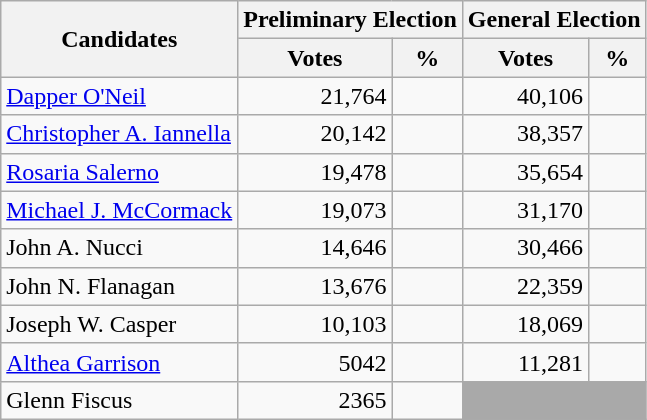<table class=wikitable>
<tr>
<th colspan=1 rowspan=2><strong>Candidates</strong></th>
<th colspan=2><strong>Preliminary Election</strong></th>
<th colspan=2><strong>General Election</strong></th>
</tr>
<tr>
<th>Votes</th>
<th>%</th>
<th>Votes</th>
<th>%</th>
</tr>
<tr>
<td><a href='#'>Dapper O'Neil</a></td>
<td align="right">21,764</td>
<td align="right"></td>
<td align="right">40,106</td>
<td align="right"></td>
</tr>
<tr>
<td><a href='#'>Christopher A. Iannella</a></td>
<td align="right">20,142</td>
<td align="right"></td>
<td align="right">38,357</td>
<td align="right"></td>
</tr>
<tr>
<td><a href='#'>Rosaria Salerno</a></td>
<td align="right">19,478</td>
<td align="right"></td>
<td align="right">35,654</td>
<td align="right"></td>
</tr>
<tr>
<td><a href='#'>Michael J. McCormack</a></td>
<td align="right">19,073</td>
<td align="right"></td>
<td align="right">31,170</td>
<td align="right"></td>
</tr>
<tr>
<td>John A. Nucci</td>
<td align="right">14,646</td>
<td align="right"></td>
<td align="right">30,466</td>
<td align="right"></td>
</tr>
<tr>
<td>John N. Flanagan</td>
<td align="right">13,676</td>
<td align="right"></td>
<td align="right">22,359</td>
<td align="right"></td>
</tr>
<tr>
<td>Joseph W. Casper</td>
<td align="right">10,103</td>
<td align="right"></td>
<td align="right">18,069</td>
<td align="right"></td>
</tr>
<tr>
<td><a href='#'>Althea Garrison</a></td>
<td align="right">5042</td>
<td align="right"></td>
<td align="right">11,281</td>
<td align="right"></td>
</tr>
<tr>
<td>Glenn Fiscus</td>
<td align="right">2365</td>
<td align="right"></td>
<td colspan=2 bgcolor=darkgray> </td>
</tr>
</table>
